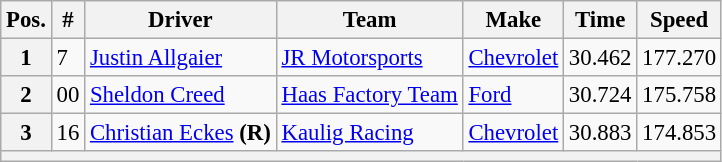<table class="wikitable" style="font-size:95%">
<tr>
<th>Pos.</th>
<th>#</th>
<th>Driver</th>
<th>Team</th>
<th>Make</th>
<th>Time</th>
<th>Speed</th>
</tr>
<tr>
<th>1</th>
<td>7</td>
<td><a href='#'>Justin Allgaier</a></td>
<td><a href='#'>JR Motorsports</a></td>
<td><a href='#'>Chevrolet</a></td>
<td>30.462</td>
<td>177.270</td>
</tr>
<tr>
<th>2</th>
<td>00</td>
<td><a href='#'>Sheldon Creed</a></td>
<td><a href='#'>Haas Factory Team</a></td>
<td><a href='#'>Ford</a></td>
<td>30.724</td>
<td>175.758</td>
</tr>
<tr>
<th>3</th>
<td>16</td>
<td><a href='#'>Christian Eckes</a> <strong>(R)</strong></td>
<td><a href='#'>Kaulig Racing</a></td>
<td><a href='#'>Chevrolet</a></td>
<td>30.883</td>
<td>174.853</td>
</tr>
<tr>
<th colspan="7"></th>
</tr>
</table>
